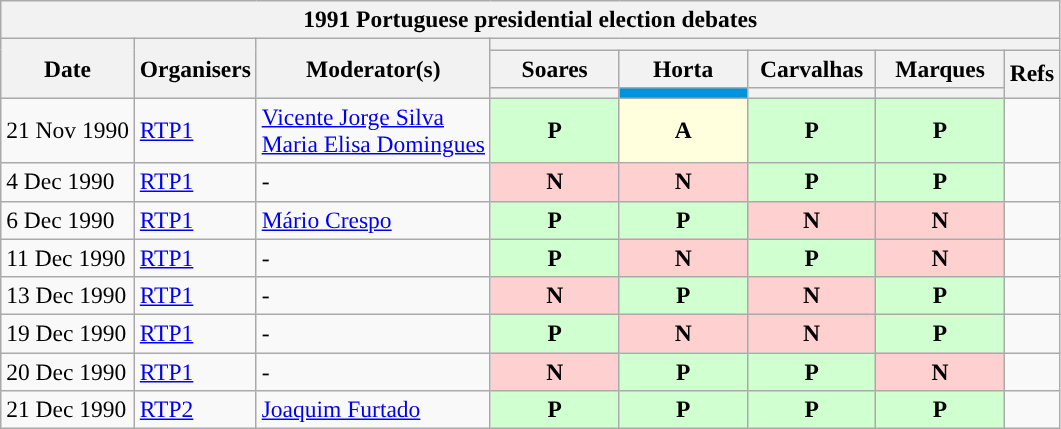<table class="wikitable" style="font-size:98%; text-align:center;">
<tr>
<th colspan="21">1991 Portuguese presidential election debates</th>
</tr>
<tr>
<th rowspan="3">Date</th>
<th rowspan="3">Organisers</th>
<th rowspan="3">Moderator(s)</th>
<th colspan="18">      </th>
</tr>
<tr>
<th scope="col" style="width:5em;">Soares</th>
<th scope="col" style="width:5em;">Horta</th>
<th scope="col" style="width:5em;">Carvalhas</th>
<th scope="col" style="width:5em;">Marques</th>
<th rowspan="2">Refs</th>
</tr>
<tr>
<th style="background:"></th>
<th style="background:#0093DD;"></th>
<th style="background:"></th>
<th style="background:"></th>
</tr>
<tr>
<td style="white-space:nowrap; text-align:left;">21 Nov 1990</td>
<td style="white-space:nowrap; text-align:left;"><a href='#'>RTP1</a></td>
<td style="white-space:nowrap; text-align:left;"><a href='#'>Vicente Jorge Silva</a><br><a href='#'>Maria Elisa Domingues</a></td>
<td style="background:#D0FFD0;"><strong>P</strong></td>
<td style="background:#ffffdd;"><strong>A</strong></td>
<td style="background:#D0FFD0;"><strong>P</strong></td>
<td style="background:#D0FFD0;"><strong>P</strong></td>
<td></td>
</tr>
<tr>
<td style="white-space:nowrap; text-align:left;">4 Dec 1990</td>
<td style="white-space:nowrap; text-align:left;"><a href='#'>RTP1</a></td>
<td style="white-space:nowrap; text-align:left;">-</td>
<td style="background:#FFD0D0;"><strong>N</strong></td>
<td style="background:#FFD0D0;"><strong>N</strong></td>
<td style="background:#D0FFD0;"><strong>P</strong></td>
<td style="background:#D0FFD0;"><strong>P</strong></td>
<td></td>
</tr>
<tr>
<td style="white-space:nowrap; text-align:left;">6 Dec 1990</td>
<td style="white-space:nowrap; text-align:left;"><a href='#'>RTP1</a></td>
<td style="white-space:nowrap; text-align:left;"><a href='#'>Mário Crespo</a></td>
<td style="background:#D0FFD0;"><strong>P</strong></td>
<td style="background:#D0FFD0;"><strong>P</strong></td>
<td style="background:#FFD0D0;"><strong>N</strong></td>
<td style="background:#FFD0D0;"><strong>N</strong></td>
<td></td>
</tr>
<tr>
<td style="white-space:nowrap; text-align:left;">11 Dec 1990</td>
<td style="white-space:nowrap; text-align:left;"><a href='#'>RTP1</a></td>
<td style="white-space:nowrap; text-align:left;">-</td>
<td style="background:#D0FFD0;"><strong>P</strong></td>
<td style="background:#FFD0D0;"><strong>N</strong></td>
<td style="background:#D0FFD0;"><strong>P</strong></td>
<td style="background:#FFD0D0;"><strong>N</strong></td>
<td></td>
</tr>
<tr>
<td style="white-space:nowrap; text-align:left;">13 Dec 1990</td>
<td style="white-space:nowrap; text-align:left;"><a href='#'>RTP1</a></td>
<td style="white-space:nowrap; text-align:left;">-</td>
<td style="background:#FFD0D0;"><strong>N</strong></td>
<td style="background:#D0FFD0;"><strong>P</strong></td>
<td style="background:#FFD0D0;"><strong>N</strong></td>
<td style="background:#D0FFD0;"><strong>P</strong></td>
<td></td>
</tr>
<tr>
<td style="white-space:nowrap; text-align:left;">19 Dec 1990</td>
<td style="white-space:nowrap; text-align:left;"><a href='#'>RTP1</a></td>
<td style="white-space:nowrap; text-align:left;">-</td>
<td style="background:#D0FFD0;"><strong>P</strong></td>
<td style="background:#FFD0D0;"><strong>N</strong></td>
<td style="background:#FFD0D0;"><strong>N</strong></td>
<td style="background:#D0FFD0;"><strong>P</strong></td>
<td></td>
</tr>
<tr>
<td style="white-space:nowrap; text-align:left;">20 Dec 1990</td>
<td style="white-space:nowrap; text-align:left;"><a href='#'>RTP1</a></td>
<td style="white-space:nowrap; text-align:left;">-</td>
<td style="background:#FFD0D0;"><strong>N</strong></td>
<td style="background:#D0FFD0;"><strong>P</strong></td>
<td style="background:#D0FFD0;"><strong>P</strong></td>
<td style="background:#FFD0D0;"><strong>N</strong></td>
<td></td>
</tr>
<tr>
<td style="white-space:nowrap; text-align:left;">21 Dec 1990</td>
<td style="white-space:nowrap; text-align:left;"><a href='#'>RTP2</a></td>
<td style="white-space:nowrap; text-align:left;"><a href='#'>Joaquim Furtado</a></td>
<td style="background:#D0FFD0;"><strong>P</strong></td>
<td style="background:#D0FFD0;"><strong>P</strong></td>
<td style="background:#D0FFD0;"><strong>P</strong></td>
<td style="background:#D0FFD0;"><strong>P</strong></td>
<td></td>
</tr>
</table>
